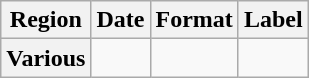<table class="wikitable plainrowheaders">
<tr>
<th scope="col">Region</th>
<th>Date</th>
<th>Format</th>
<th>Label</th>
</tr>
<tr>
<th scope="row">Various</th>
<td></td>
<td></td>
<td></td>
</tr>
</table>
